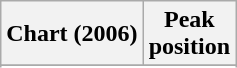<table class="wikitable sortable plainrowheaders" style="text-align:center">
<tr>
<th scope="col">Chart (2006)</th>
<th scope="col">Peak<br>position</th>
</tr>
<tr>
</tr>
<tr>
</tr>
<tr>
</tr>
<tr>
</tr>
<tr>
</tr>
</table>
